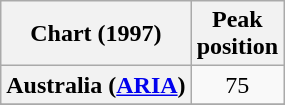<table class="wikitable sortable plainrowheaders">
<tr>
<th>Chart (1997)</th>
<th>Peak<br>position</th>
</tr>
<tr>
<th scope="row">Australia (<a href='#'>ARIA</a>)</th>
<td align="center">75</td>
</tr>
<tr>
</tr>
<tr>
</tr>
<tr>
</tr>
<tr>
</tr>
</table>
